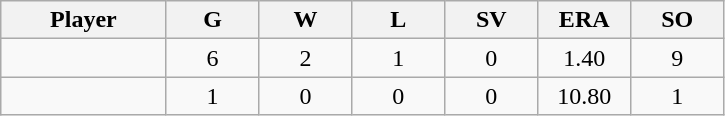<table class="wikitable sortable">
<tr>
<th bgcolor="#DDDDFF" width="16%">Player</th>
<th bgcolor="#DDDDFF" width="9%">G</th>
<th bgcolor="#DDDDFF" width="9%">W</th>
<th bgcolor="#DDDDFF" width="9%">L</th>
<th bgcolor="#DDDDFF" width="9%">SV</th>
<th bgcolor="#DDDDFF" width="9%">ERA</th>
<th bgcolor="#DDDDFF" width="9%">SO</th>
</tr>
<tr align="center">
<td></td>
<td>6</td>
<td>2</td>
<td>1</td>
<td>0</td>
<td>1.40</td>
<td>9</td>
</tr>
<tr align="center">
<td></td>
<td>1</td>
<td>0</td>
<td>0</td>
<td>0</td>
<td>10.80</td>
<td>1</td>
</tr>
</table>
